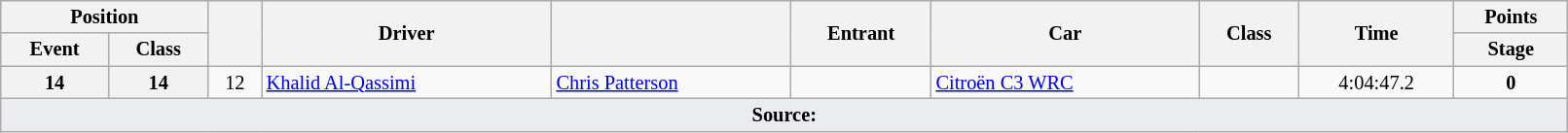<table class="wikitable" width=85% style="font-size: 85%;">
<tr>
<th colspan="2">Position</th>
<th rowspan="2"></th>
<th rowspan="2">Driver</th>
<th rowspan="2"></th>
<th rowspan="2">Entrant</th>
<th rowspan="2">Car</th>
<th rowspan="2">Class</th>
<th rowspan="2">Time</th>
<th>Points</th>
</tr>
<tr>
<th>Event</th>
<th>Class</th>
<th>Stage</th>
</tr>
<tr>
<th>14</th>
<th>14</th>
<td align="center">12</td>
<td> <a href='#'>Khalid Al-Qassimi</a></td>
<td> <a href='#'>Chris Patterson</a></td>
<td></td>
<td><a href='#'>Citroën C3 WRC</a></td>
<td align="center"></td>
<td align="center">4:04:47.2</td>
<td align="center"><strong>0</strong></td>
</tr>
<tr>
<td style="background-color:#EAECF0; text-align:center" colspan="11"><strong>Source:</strong></td>
</tr>
</table>
